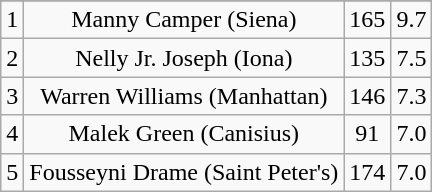<table class="wikitable sortable" style="text-align:center">
<tr>
</tr>
<tr>
<td>1</td>
<td>Manny Camper (Siena)</td>
<td>165</td>
<td>9.7</td>
</tr>
<tr>
<td>2</td>
<td>Nelly Jr. Joseph (Iona)</td>
<td>135</td>
<td>7.5</td>
</tr>
<tr>
<td>3</td>
<td>Warren Williams (Manhattan)</td>
<td>146</td>
<td>7.3</td>
</tr>
<tr>
<td>4</td>
<td>Malek Green (Canisius)</td>
<td>91</td>
<td>7.0</td>
</tr>
<tr>
<td>5</td>
<td>Fousseyni Drame (Saint Peter's)</td>
<td>174</td>
<td>7.0</td>
</tr>
</table>
